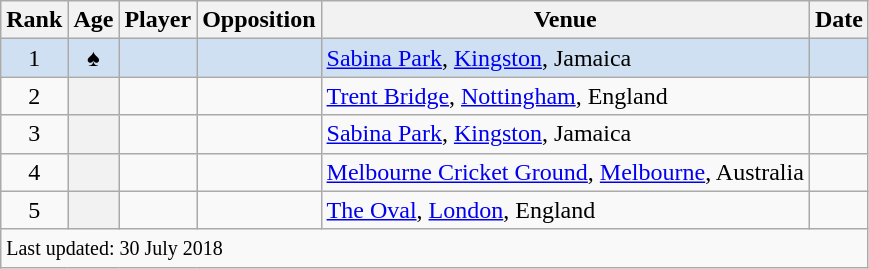<table class="wikitable plainrowheaders sortable">
<tr>
<th scope=col>Rank</th>
<th scope=col>Age</th>
<th scope=col>Player</th>
<th scope=col>Opposition</th>
<th scope=col>Venue</th>
<th scope=col>Date</th>
</tr>
<tr bgcolor=#cee0f2>
<td align=center>1</td>
<th scope=row style="background:#cee0f2; text-align:center;"> ♠</th>
<td></td>
<td></td>
<td><a href='#'>Sabina Park</a>, <a href='#'>Kingston</a>, Jamaica</td>
<td><a href='#'></a></td>
</tr>
<tr>
<td align=center>2</td>
<th scope=row style=text-align:center;></th>
<td></td>
<td></td>
<td><a href='#'>Trent Bridge</a>, <a href='#'>Nottingham</a>, England</td>
<td><a href='#'></a></td>
</tr>
<tr>
<td align=center>3</td>
<th scope=row style=text-align:center;></th>
<td></td>
<td></td>
<td><a href='#'>Sabina Park</a>, <a href='#'>Kingston</a>, Jamaica</td>
<td><a href='#'></a></td>
</tr>
<tr>
<td align=center>4</td>
<th scope=row style=text-align:center;></th>
<td></td>
<td></td>
<td><a href='#'>Melbourne Cricket Ground</a>, <a href='#'>Melbourne</a>, Australia</td>
<td><a href='#'></a></td>
</tr>
<tr>
<td align=center>5</td>
<th scope=row style=text-align:center;></th>
<td></td>
<td></td>
<td><a href='#'>The Oval</a>, <a href='#'>London</a>, England</td>
<td><a href='#'></a></td>
</tr>
<tr class=sortbottom>
<td colspan=7><small>Last updated: 30 July 2018</small></td>
</tr>
</table>
